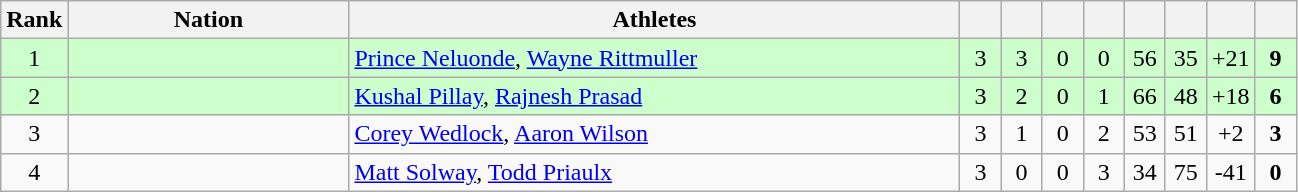<table class=wikitable style="text-align:center">
<tr>
<th width=20>Rank</th>
<th width=180>Nation</th>
<th width=400>Athletes</th>
<th width=20></th>
<th width=20></th>
<th width=20></th>
<th width=20></th>
<th width=20></th>
<th width=20></th>
<th width=20></th>
<th width=20></th>
</tr>
<tr bgcolor="#ccffcc">
<td>1</td>
<td align=left></td>
<td align=left><a href='#'>Prince Neluonde</a>, <a href='#'>Wayne Rittmuller</a></td>
<td>3</td>
<td>3</td>
<td>0</td>
<td>0</td>
<td>56</td>
<td>35</td>
<td>+21</td>
<td><strong>9</strong></td>
</tr>
<tr bgcolor="#ccffcc">
<td>2</td>
<td align=left></td>
<td align=left><a href='#'>Kushal Pillay</a>, <a href='#'>Rajnesh Prasad</a></td>
<td>3</td>
<td>2</td>
<td>0</td>
<td>1</td>
<td>66</td>
<td>48</td>
<td>+18</td>
<td><strong>6</strong></td>
</tr>
<tr>
<td>3</td>
<td align=left></td>
<td align=left><a href='#'>Corey Wedlock</a>, <a href='#'>Aaron Wilson</a></td>
<td>3</td>
<td>1</td>
<td>0</td>
<td>2</td>
<td>53</td>
<td>51</td>
<td>+2</td>
<td><strong>3</strong></td>
</tr>
<tr>
<td>4</td>
<td align=left></td>
<td align=left><a href='#'>Matt Solway</a>, <a href='#'>Todd Priaulx</a></td>
<td>3</td>
<td>0</td>
<td>0</td>
<td>3</td>
<td>34</td>
<td>75</td>
<td>-41</td>
<td><strong>0</strong></td>
</tr>
</table>
